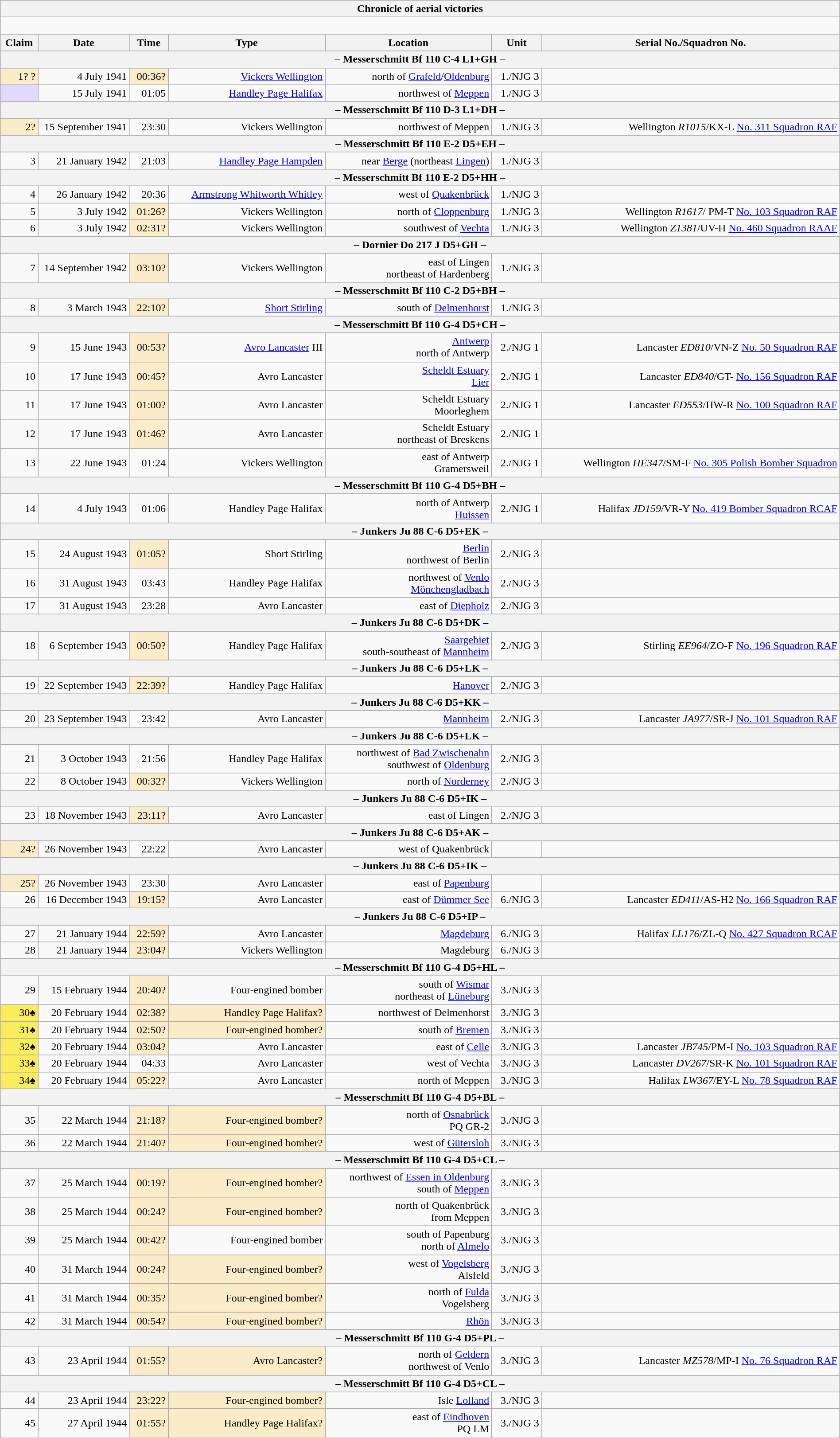<table class="wikitable plainrowheaders collapsible" style="margin-left: auto; margin-right: auto; border: none; text-align:right; width: 100%;">
<tr>
<th colspan="7">Chronicle of aerial victories</th>
</tr>
<tr>
<td colspan="7" style="text-align: left;"><br>

</td>
</tr>
<tr>
<th scope="col">Claim</th>
<th scope="col" style="width:130px">Date</th>
<th scope="col">Time</th>
<th scope="col">Type</th>
<th scope="col">Location</th>
<th scope="col">Unit</th>
<th scope="col">Serial No./Squadron No.</th>
</tr>
<tr>
<th colspan="7">– Messerschmitt Bf 110 C-4 L1+GH –</th>
</tr>
<tr>
<td style="background:#faecc8">1? ?</td>
<td>4 July 1941</td>
<td style="background:#faecc8">00:36?</td>
<td><a href='#'>Vickers Wellington</a></td>
<td> north of <a href='#'>Grafeld</a>/<a href='#'>Oldenburg</a></td>
<td>1./NJG 3</td>
<td></td>
</tr>
<tr>
<td style="background:#e3d9ff;"></td>
<td>15 July 1941</td>
<td>01:05</td>
<td><a href='#'>Handley Page Halifax</a></td>
<td>northwest of <a href='#'>Meppen</a></td>
<td>1./NJG 3</td>
<td></td>
</tr>
<tr>
<th colspan="7">– Messerschmitt Bf 110 D-3 L1+DH –</th>
</tr>
<tr>
<td style="background:#faecc8">2?</td>
<td>15 September 1941</td>
<td>23:30</td>
<td>Vickers Wellington</td>
<td>northwest of Meppen</td>
<td>1./NJG 3</td>
<td>Wellington <em>R1015</em>/KX-L <a href='#'>No. 311 Squadron RAF</a></td>
</tr>
<tr>
<th colspan="7">– Messerschmitt Bf 110 E-2 D5+EH –</th>
</tr>
<tr>
<td>3</td>
<td>21 January 1942</td>
<td>21:03</td>
<td><a href='#'>Handley Page Hampden</a></td>
<td>near <a href='#'>Berge</a> (northeast <a href='#'>Lingen</a>)</td>
<td>1./NJG 3</td>
<td></td>
</tr>
<tr>
<th colspan="7">– Messerschmitt Bf 110 E-2 D5+HH –</th>
</tr>
<tr>
<td>4</td>
<td>26 January 1942</td>
<td>20:36</td>
<td><a href='#'>Armstrong Whitworth Whitley</a></td>
<td>west of <a href='#'>Quakenbrück</a></td>
<td>1./NJG 3</td>
<td></td>
</tr>
<tr>
<td>5</td>
<td>3 July 1942</td>
<td style="background:#faecc8">01:26?</td>
<td>Vickers Wellington</td>
<td> north of <a href='#'>Cloppenburg</a></td>
<td>1./NJG 3</td>
<td>Wellington <em>R1617</em>/	PM-T <a href='#'>No. 103 Squadron RAF</a></td>
</tr>
<tr>
<td>6</td>
<td>3 July 1942</td>
<td style="background:#faecc8">02:31?</td>
<td>Vickers Wellington</td>
<td> southwest of <a href='#'>Vechta</a></td>
<td>1./NJG 3</td>
<td>Wellington <em>Z1381</em>/UV-H <a href='#'>No. 460 Squadron RAAF</a></td>
</tr>
<tr>
<th colspan="7">– Dornier Do 217 J D5+GH –</th>
</tr>
<tr>
<td>7</td>
<td>14 September 1942</td>
<td style="background:#faecc8">03:10?</td>
<td>Vickers Wellington</td>
<td> east of Lingen<br> northeast of Hardenberg</td>
<td>1./NJG 3</td>
<td></td>
</tr>
<tr>
<th colspan="7">– Messerschmitt Bf 110 C-2 D5+BH –</th>
</tr>
<tr>
<td>8</td>
<td>3 March 1943</td>
<td style="background:#faecc8">22:10?</td>
<td><a href='#'>Short Stirling</a></td>
<td>south of <a href='#'>Delmenhorst</a></td>
<td>1./NJG 3</td>
<td></td>
</tr>
<tr>
<th colspan="7">– Messerschmitt Bf 110 G-4 D5+CH –</th>
</tr>
<tr>
<td>9</td>
<td>15 June 1943</td>
<td style="background:#faecc8">00:53?</td>
<td><a href='#'>Avro Lancaster</a> III</td>
<td><a href='#'>Antwerp</a><br> north of Antwerp</td>
<td>2./NJG 1</td>
<td>Lancaster <em>ED810</em>/VN-Z <a href='#'>No. 50 Squadron RAF</a></td>
</tr>
<tr>
<td>10</td>
<td>17 June 1943</td>
<td style="background:#faecc8">00:45?</td>
<td>Avro Lancaster</td>
<td><a href='#'>Scheldt Estuary</a><br><a href='#'>Lier</a></td>
<td>2./NJG 1</td>
<td>Lancaster <em>ED840</em>/GT- <a href='#'>No. 156 Squadron RAF</a></td>
</tr>
<tr>
<td>11</td>
<td>17 June 1943</td>
<td style="background:#faecc8">01:00?</td>
<td>Avro Lancaster</td>
<td>Scheldt Estuary<br>Moorleghem</td>
<td>2./NJG 1</td>
<td>Lancaster <em>ED553</em>/HW-R <a href='#'>No. 100 Squadron RAF</a></td>
</tr>
<tr>
<td>12</td>
<td>17 June 1943</td>
<td style="background:#faecc8">01:46?</td>
<td>Avro Lancaster</td>
<td>Scheldt Estuary<br>northeast of Breskens</td>
<td>2./NJG 1</td>
<td></td>
</tr>
<tr>
<td>13</td>
<td>22 June 1943</td>
<td>01:24</td>
<td>Vickers Wellington</td>
<td> east of Antwerp<br>Gramersweil</td>
<td>2./NJG 1</td>
<td>Wellington <em>HE347</em>/SM-F <a href='#'>No. 305 Polish Bomber Squadron</a></td>
</tr>
<tr>
<th colspan="7">– Messerschmitt Bf 110 G-4 D5+BH –</th>
</tr>
<tr>
<td>14</td>
<td>4 July 1943</td>
<td>01:06</td>
<td>Handley Page Halifax</td>
<td>north of Antwerp<br><a href='#'>Huissen</a></td>
<td>2./NJG 1</td>
<td>Halifax <em>JD159</em>/VR-Y <a href='#'>No. 419 Bomber Squadron RCAF</a></td>
</tr>
<tr>
<th colspan="7">– Junkers Ju 88 C-6 D5+EK –</th>
</tr>
<tr>
<td>15</td>
<td>24 August 1943</td>
<td style="background:#faecc8">01:05?</td>
<td>Short Stirling</td>
<td><a href='#'>Berlin</a><br>northwest of Berlin</td>
<td>2./NJG 3</td>
<td></td>
</tr>
<tr>
<td>16</td>
<td>31 August 1943</td>
<td>03:43</td>
<td>Handley Page Halifax</td>
<td>northwest of <a href='#'>Venlo</a><br><a href='#'>Mönchengladbach</a></td>
<td>2./NJG 3</td>
<td></td>
</tr>
<tr>
<td>17</td>
<td>31 August 1943</td>
<td>23:28</td>
<td>Avro Lancaster</td>
<td>east of <a href='#'>Diepholz</a></td>
<td>2./NJG 3</td>
<td></td>
</tr>
<tr>
<th colspan="7">– Junkers Ju 88 C-6 D5+DK –</th>
</tr>
<tr>
<td>18</td>
<td>6 September 1943</td>
<td style="background:#faecc8">00:50?</td>
<td>Handley Page Halifax</td>
<td><a href='#'>Saargebiet</a><br>south-southeast of <a href='#'>Mannheim</a></td>
<td>2./NJG 3</td>
<td>Stirling <em>EE964</em>/ZO-F <a href='#'>No. 196 Squadron RAF</a></td>
</tr>
<tr>
<th colspan="7">– Junkers Ju 88 C-6 D5+LK –</th>
</tr>
<tr>
<td>19</td>
<td>22 September 1943</td>
<td style="background:#faecc8">22:39?</td>
<td>Handley Page Halifax</td>
<td><a href='#'>Hanover</a></td>
<td>2./NJG 3</td>
<td></td>
</tr>
<tr>
<th colspan="7">– Junkers Ju 88 C-6 D5+KK –</th>
</tr>
<tr>
<td>20</td>
<td>23 September 1943</td>
<td>23:42</td>
<td>Avro Lancaster</td>
<td><a href='#'>Mannheim</a></td>
<td>2./NJG 3</td>
<td>Lancaster <em>JA977</em>/SR-J <a href='#'>No. 101 Squadron RAF</a></td>
</tr>
<tr>
<th colspan="7">– Junkers Ju 88 C-6 D5+LK –</th>
</tr>
<tr>
<td>21</td>
<td>3 October 1943</td>
<td>21:56</td>
<td>Handley Page Halifax</td>
<td>northwest of <a href='#'>Bad Zwischenahn</a><br> southwest of <a href='#'>Oldenburg</a></td>
<td>2./NJG 3</td>
<td></td>
</tr>
<tr>
<td>22</td>
<td>8 October 1943</td>
<td style="background:#faecc8">00:32?</td>
<td>Vickers Wellington</td>
<td> north of <a href='#'>Norderney</a></td>
<td>2./NJG 3</td>
<td></td>
</tr>
<tr>
<th colspan="7">– Junkers Ju 88 C-6 D5+IK –</th>
</tr>
<tr>
<td>23</td>
<td>18 November 1943</td>
<td style="background:#faecc8">23:11?</td>
<td>Avro Lancaster</td>
<td>east of Lingen</td>
<td>2./NJG 3</td>
<td></td>
</tr>
<tr>
<th colspan="7">– Junkers Ju 88 C-6 D5+AK –</th>
</tr>
<tr>
<td style="background:#faecc8">24?</td>
<td>26 November 1943</td>
<td>22:22</td>
<td>Avro Lancaster</td>
<td>west of Quakenbrück</td>
<td></td>
<td></td>
</tr>
<tr>
<th colspan="7">– Junkers Ju 88 C-6 D5+IK –</th>
</tr>
<tr>
<td style="background:#faecc8">25?</td>
<td>26 November 1943</td>
<td>23:30</td>
<td>Avro Lancaster</td>
<td>east of <a href='#'>Papenburg</a></td>
<td></td>
<td></td>
</tr>
<tr>
<td>26</td>
<td>16 December 1943</td>
<td style="background:#faecc8">19:15?</td>
<td>Avro Lancaster</td>
<td>east of <a href='#'>Dümmer See</a></td>
<td>6./NJG 3</td>
<td>Lancaster <em>ED411</em>/AS-H2 <a href='#'>No. 166 Squadron RAF</a></td>
</tr>
<tr>
<th colspan="7">– Junkers Ju 88 C-6 D5+IP –</th>
</tr>
<tr>
<td>27</td>
<td>21 January 1944</td>
<td style="background:#faecc8">22:59?</td>
<td>Avro Lancaster</td>
<td><a href='#'>Magdeburg</a></td>
<td>6./NJG 3</td>
<td>Halifax <em>LL176</em>/ZL-Q <a href='#'>No. 427 Squadron RCAF</a></td>
</tr>
<tr>
<td>28</td>
<td>21 January 1944</td>
<td style="background:#faecc8">23:04?</td>
<td>Vickers Wellington</td>
<td>Magdeburg</td>
<td>6./NJG 3</td>
<td></td>
</tr>
<tr>
<th colspan="7">– Messerschmitt Bf 110 G-4 D5+HL –</th>
</tr>
<tr>
<td>29</td>
<td>15 February 1944</td>
<td style="background:#faecc8">20:40?</td>
<td>Four-engined bomber</td>
<td>south of <a href='#'>Wismar</a><br>northeast of <a href='#'>Lüneburg</a></td>
<td>3./NJG 3</td>
<td></td>
</tr>
<tr>
<td style="background:#fbec5d;" align="right">30♠</td>
<td>20 February 1944</td>
<td style="background:#faecc8">02:38?</td>
<td style="background:#faecc8">Handley Page Halifax?</td>
<td>northwest of Delmenhorst</td>
<td>3./NJG 3</td>
<td></td>
</tr>
<tr>
<td style="background:#fbec5d;" align="right">31♠</td>
<td>20 February 1944</td>
<td style="background:#faecc8">02:50?</td>
<td style="background:#faecc8">Four-engined bomber?</td>
<td>south of <a href='#'>Bremen</a></td>
<td>3./NJG 3</td>
<td></td>
</tr>
<tr>
<td style="background:#fbec5d;" align="right">32♠</td>
<td>20 February 1944</td>
<td style="background:#faecc8">03:04?</td>
<td>Avro Lancaster</td>
<td>east of <a href='#'>Celle</a></td>
<td>3./NJG 3</td>
<td>Lancaster <em>JB745</em>/PM-I <a href='#'>No. 103 Squadron RAF</a></td>
</tr>
<tr>
<td style="background:#fbec5d;" align="right">33♠</td>
<td>20 February 1944</td>
<td>04:33</td>
<td>Avro Lancaster</td>
<td>west of Vechta</td>
<td>3./NJG 3</td>
<td>Lancaster <em>DV267</em>/SR-K <a href='#'>No. 101 Squadron RAF</a></td>
</tr>
<tr>
<td style="background:#fbec5d;" align="right">34♠</td>
<td>20 February 1944</td>
<td style="background:#faecc8">05:22?</td>
<td>Avro Lancaster</td>
<td>north of Meppen</td>
<td>3./NJG 3</td>
<td>Halifax <em>LW367</em>/EY-L <a href='#'>No. 78 Squadron RAF</a></td>
</tr>
<tr>
<th colspan="7">– Messerschmitt Bf 110 G-4 D5+BL –</th>
</tr>
<tr>
<td>35</td>
<td>22 March 1944</td>
<td style="background:#faecc8">21:18?</td>
<td style="background:#faecc8">Four-engined bomber?</td>
<td>north of <a href='#'>Osnabrück</a><br>PQ GR-2</td>
<td>3./NJG 3</td>
<td></td>
</tr>
<tr>
<td>36</td>
<td>22 March 1944</td>
<td style="background:#faecc8">21:40?</td>
<td style="background:#faecc8">Four-engined bomber?</td>
<td>west of <a href='#'>Gütersloh</a></td>
<td>3./NJG 3</td>
<td></td>
</tr>
<tr>
<th colspan="7">– Messerschmitt Bf 110 G-4 D5+CL –</th>
</tr>
<tr>
<td>37</td>
<td>25 March 1944</td>
<td style="background:#faecc8">00:19?</td>
<td style="background:#faecc8">Four-engined bomber?</td>
<td>northwest of <a href='#'>Essen in Oldenburg</a><br>south of <a href='#'>Meppen</a></td>
<td>3./NJG 3</td>
<td></td>
</tr>
<tr>
<td>38</td>
<td>25 March 1944</td>
<td style="background:#faecc8">00:24?</td>
<td style="background:#faecc8">Four-engined bomber?</td>
<td>north of Quakenbrück<br> from Meppen</td>
<td>3./NJG 3</td>
<td></td>
</tr>
<tr>
<td>39</td>
<td>25 March 1944</td>
<td style="background:#faecc8">00:42?</td>
<td>Four-engined bomber</td>
<td>south of Papenburg<br> north of <a href='#'>Almelo</a></td>
<td>3./NJG 3</td>
<td></td>
</tr>
<tr>
<td>40</td>
<td>31 March 1944</td>
<td style="background:#faecc8">00:24?</td>
<td style="background:#faecc8">Four-engined bomber?</td>
<td>west of <a href='#'>Vogelsberg</a><br>Alsfeld</td>
<td>3./NJG 3</td>
<td></td>
</tr>
<tr>
<td>41</td>
<td>31 March 1944</td>
<td style="background:#faecc8">00:35?</td>
<td style="background:#faecc8">Four-engined bomber?</td>
<td>north of <a href='#'>Fulda</a><br>Vogelsberg</td>
<td>3./NJG 3</td>
<td></td>
</tr>
<tr>
<td>42</td>
<td>31 March 1944</td>
<td style="background:#faecc8">00:54?</td>
<td style="background:#faecc8">Four-engined bomber?</td>
<td><a href='#'>Rhön</a></td>
<td>3./NJG 3</td>
<td></td>
</tr>
<tr>
<th colspan="7">– Messerschmitt Bf 110 G-4 D5+PL –</th>
</tr>
<tr>
<td>43</td>
<td>23 April 1944</td>
<td style="background:#faecc8">01:55?</td>
<td style="background:#faecc8">Avro Lancaster?</td>
<td>north of <a href='#'>Geldern</a><br> northwest of Venlo</td>
<td>3./NJG 3</td>
<td>Lancaster <em>MZ578</em>/MP-I <a href='#'>No. 76 Squadron RAF</a></td>
</tr>
<tr>
<th colspan="7">– Messerschmitt Bf 110 G-4 D5+CL –</th>
</tr>
<tr>
<td>44</td>
<td>23 April 1944</td>
<td style="background:#faecc8">23:22?</td>
<td style="background:#faecc8">Four-engined bomber?</td>
<td>Isle <a href='#'>Lolland</a></td>
<td>3./NJG 3</td>
<td></td>
</tr>
<tr>
<td>45</td>
<td>27 April 1944</td>
<td style="background:#faecc8">01:55?</td>
<td style="background:#faecc8">Handley Page Halifax?</td>
<td>east of <a href='#'>Eindhoven</a><br>PQ LM</td>
<td>3./NJG 3</td>
<td></td>
</tr>
</table>
